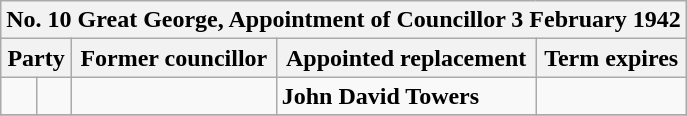<table class="wikitable">
<tr>
<th colspan="5"><strong>No. 10 Great George, Appointment of Councillor 3 February 1942</strong></th>
</tr>
<tr>
<th colspan="2">Party</th>
<th>Former councillor</th>
<th>Appointed replacement</th>
<th>Term expires</th>
</tr>
<tr>
<td style="background-color:inherit"></td>
<td></td>
<td></td>
<td><strong>John David Towers</strong></td>
<td></td>
</tr>
<tr>
</tr>
</table>
